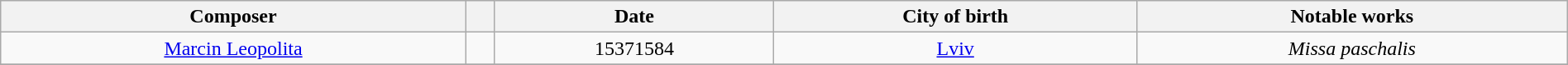<table class="wikitable sortable" style="width:100%; text-align: center">
<tr>
<th>Composer</th>
<th></th>
<th>Date</th>
<th>City of birth</th>
<th>Notable works</th>
</tr>
<tr>
<td><a href='#'>Marcin Leopolita</a></td>
<td></td>
<td>15371584</td>
<td><a href='#'>Lviv</a></td>
<td><em>Missa paschalis</em></td>
</tr>
<tr>
</tr>
</table>
